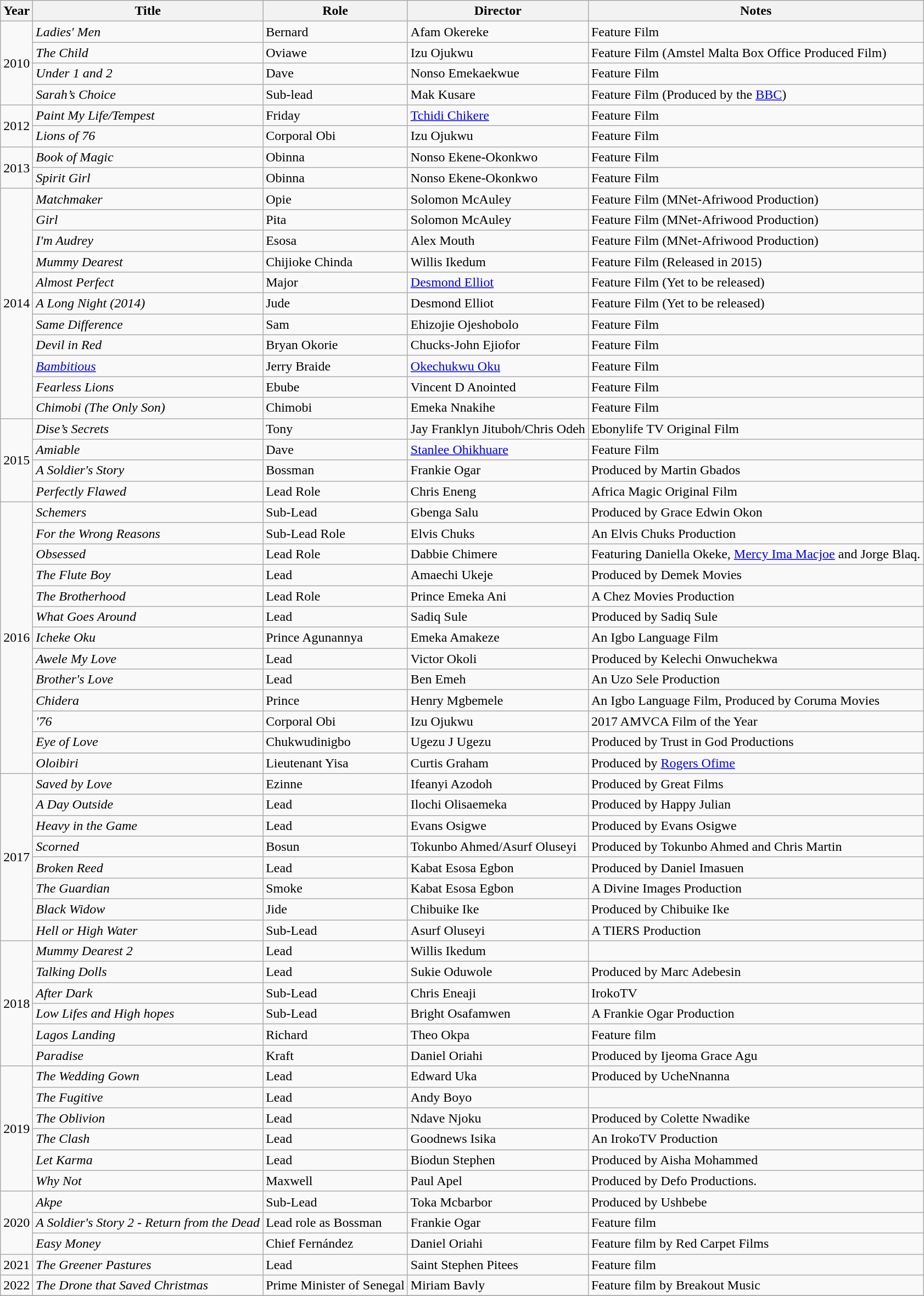<table class="wikitable">
<tr>
<th>Year</th>
<th>Title</th>
<th>Role</th>
<th>Director</th>
<th>Notes</th>
</tr>
<tr>
<td rowspan="4">2010</td>
<td><em>Ladies' Men</em></td>
<td>Bernard</td>
<td>Afam Okereke</td>
<td>Feature Film</td>
</tr>
<tr>
<td><em>The Child</em></td>
<td>Oviawe</td>
<td>Izu Ojukwu</td>
<td>Feature Film (Amstel Malta Box Office Produced Film)</td>
</tr>
<tr>
<td><em>Under 1 and 2</em></td>
<td>Dave</td>
<td>Nonso Emekaekwue</td>
<td>Feature Film</td>
</tr>
<tr>
<td><em>Sarah’s Choice</em></td>
<td>Sub-lead</td>
<td>Mak Kusare</td>
<td>Feature Film (Produced by the <a href='#'>BBC</a>)</td>
</tr>
<tr>
<td rowspan="2">2012</td>
<td><em>Paint My Life/Tempest</em></td>
<td>Friday</td>
<td><a href='#'>Tchidi Chikere</a></td>
<td>Feature Film</td>
</tr>
<tr>
<td><em>Lions of 76</em></td>
<td>Corporal Obi</td>
<td>Izu Ojukwu</td>
<td>Feature Film</td>
</tr>
<tr>
<td rowspan="2">2013</td>
<td><em>Book of Magic</em></td>
<td>Obinna</td>
<td>Nonso Ekene-Okonkwo</td>
<td>Feature Film</td>
</tr>
<tr>
<td><em>Spirit Girl</em></td>
<td>Obinna</td>
<td>Nonso Ekene-Okonkwo</td>
<td>Feature Film</td>
</tr>
<tr>
<td rowspan="11">2014</td>
<td><em>Matchmaker</em></td>
<td>Opie</td>
<td>Solomon McAuley</td>
<td>Feature Film (MNet-Afriwood Production)</td>
</tr>
<tr>
<td><em>Girl</em></td>
<td>Pita</td>
<td>Solomon McAuley</td>
<td>Feature Film (MNet-Afriwood Production)</td>
</tr>
<tr>
<td><em>I'm Audrey</em></td>
<td>Esosa</td>
<td>Alex Mouth</td>
<td>Feature Film (MNet-Afriwood Production)</td>
</tr>
<tr>
<td><em>Mummy Dearest</em></td>
<td>Chijioke Chinda</td>
<td>Willis Ikedum</td>
<td>Feature Film (Released in 2015)</td>
</tr>
<tr>
<td><em>Almost Perfect</em></td>
<td>Major</td>
<td><a href='#'>Desmond Elliot</a></td>
<td>Feature Film (Yet to be released)</td>
</tr>
<tr>
<td><em>A Long Night (2014)</em></td>
<td>Jude</td>
<td>Desmond Elliot</td>
<td>Feature Film (Yet to be released)</td>
</tr>
<tr>
<td><em>Same Difference</em></td>
<td>Sam</td>
<td>Ehizojie Ojeshobolo</td>
<td>Feature Film</td>
</tr>
<tr>
<td><em>Devil in Red</em></td>
<td>Bryan Okorie</td>
<td>Chucks-John Ejiofor</td>
<td>Feature Film</td>
</tr>
<tr>
<td><em><a href='#'>Bambitious</a></em></td>
<td>Jerry Braide</td>
<td><a href='#'>Okechukwu Oku</a></td>
<td>Feature Film</td>
</tr>
<tr>
<td><em>Fearless Lions</em></td>
<td>Ebube</td>
<td>Vincent D Anointed</td>
<td>Feature Film</td>
</tr>
<tr>
<td><em>Chimobi (The Only Son)</em></td>
<td>Chimobi</td>
<td>Emeka Nnakihe</td>
<td>Feature Film</td>
</tr>
<tr>
<td rowspan="4">2015</td>
<td><em>Dise’s Secrets</em></td>
<td>Tony</td>
<td>Jay Franklyn Jituboh/Chris Odeh</td>
<td>Ebonylife TV Original Film</td>
</tr>
<tr>
<td><em>Amiable</em></td>
<td>Dave</td>
<td><a href='#'>Stanlee Ohikhuare</a></td>
<td>Feature Film</td>
</tr>
<tr>
<td><em>A Soldier's Story</em></td>
<td>Bossman</td>
<td>Frankie Ogar</td>
<td>Produced by Martin Gbados</td>
</tr>
<tr>
<td><em>Perfectly Flawed</em></td>
<td>Lead Role</td>
<td>Chris Eneng</td>
<td>Africa Magic Original Film</td>
</tr>
<tr>
<td rowspan="13">2016</td>
<td><em>Schemers</em></td>
<td>Sub-Lead</td>
<td>Gbenga Salu</td>
<td>Produced by Grace Edwin Okon</td>
</tr>
<tr>
<td><em>For the Wrong Reasons</em></td>
<td>Sub-Lead Role</td>
<td>Elvis Chuks</td>
<td>An Elvis Chuks Production</td>
</tr>
<tr>
<td><em>Obsessed</em></td>
<td>Lead Role</td>
<td>Dabbie Chimere</td>
<td>Featuring  Daniella Okeke, <a href='#'>Mercy Ima Macjoe</a> and Jorge Blaq.</td>
</tr>
<tr>
<td><em>The Flute Boy</em></td>
<td>Lead</td>
<td>Amaechi Ukeje</td>
<td>Produced by Demek Movies</td>
</tr>
<tr>
<td><em>The Brotherhood</em></td>
<td>Lead Role</td>
<td>Prince Emeka Ani</td>
<td>A Chez Movies Production</td>
</tr>
<tr>
<td><em>What Goes Around</em></td>
<td>Lead</td>
<td>Sadiq Sule</td>
<td>Produced by Sadiq Sule</td>
</tr>
<tr>
<td><em>Icheke Oku</em></td>
<td>Prince Agunannya</td>
<td>Emeka Amakeze</td>
<td>An Igbo Language Film</td>
</tr>
<tr>
<td><em>Awele My Love</em></td>
<td>Lead</td>
<td>Victor Okoli</td>
<td>Produced by Kelechi Onwuchekwa</td>
</tr>
<tr>
<td><em>Brother's Love</em></td>
<td>Lead</td>
<td>Ben Emeh</td>
<td>An Uzo Sele Production</td>
</tr>
<tr>
<td><em>Chidera</em></td>
<td>Prince</td>
<td>Henry Mgbemele</td>
<td>An Igbo Language Film, Produced by Coruma Movies</td>
</tr>
<tr>
<td><em>'76</em></td>
<td>Corporal Obi</td>
<td>Izu Ojukwu</td>
<td>2017 AMVCA Film of the Year</td>
</tr>
<tr>
<td><em>Eye of Love</em></td>
<td>Chukwudinigbo</td>
<td>Ugezu J Ugezu</td>
<td>Produced by Trust in God Productions</td>
</tr>
<tr>
<td><em>Oloibiri</em></td>
<td>Lieutenant Yisa</td>
<td>Curtis Graham</td>
<td>Produced by <a href='#'>Rogers Ofime</a></td>
</tr>
<tr>
<td rowspan="8">2017</td>
<td><em>Saved by Love</em></td>
<td>Ezinne</td>
<td>Ifeanyi Azodoh</td>
<td>Produced by Great Films</td>
</tr>
<tr>
<td><em>A Day Outside</em></td>
<td>Lead</td>
<td>Ilochi Olisaemeka</td>
<td>Produced by Happy Julian</td>
</tr>
<tr>
<td><em>Heavy in the Game</em></td>
<td>Lead</td>
<td>Evans Osigwe</td>
<td>Produced by  Evans Osigwe</td>
</tr>
<tr>
<td><em>Scorned</em></td>
<td>Bosun</td>
<td>Tokunbo Ahmed/Asurf Oluseyi</td>
<td>Produced by Tokunbo Ahmed and Chris Martin</td>
</tr>
<tr>
<td><em>Broken Reed</em></td>
<td>Lead</td>
<td>Kabat Esosa Egbon</td>
<td>Produced by Daniel Imasuen</td>
</tr>
<tr>
<td><em>The Guardian</em></td>
<td>Smoke</td>
<td>Kabat Esosa Egbon</td>
<td>A Divine Images Production</td>
</tr>
<tr>
<td><em>Black Widow</em></td>
<td>Jide</td>
<td>Chibuike Ike</td>
<td>Produced by Chibuike Ike</td>
</tr>
<tr>
<td><em>Hell or High Water</em></td>
<td>Sub-Lead</td>
<td>Asurf Oluseyi</td>
<td>A TIERS Production</td>
</tr>
<tr>
<td rowspan="6">2018</td>
<td><em>Mummy Dearest 2</em></td>
<td>Lead</td>
<td>Willis Ikedum</td>
<td></td>
</tr>
<tr>
<td><em>Talking Dolls</em></td>
<td>Lead</td>
<td>Sukie Oduwole</td>
<td>Produced by Marc Adebesin</td>
</tr>
<tr>
<td><em>After Dark</em></td>
<td>Sub-Lead</td>
<td>Chris Eneaji</td>
<td>IrokoTV</td>
</tr>
<tr>
<td><em>Low Lifes and High hopes</em></td>
<td>Sub-Lead</td>
<td>Bright Osafamwen</td>
<td>A Frankie Ogar Production</td>
</tr>
<tr>
<td><em>Lagos Landing</em></td>
<td>Richard</td>
<td>Theo Okpa</td>
<td>Feature film</td>
</tr>
<tr>
<td><em>Paradise</em></td>
<td>Kraft</td>
<td>Daniel Oriahi</td>
<td>Produced by Ijeoma Grace Agu</td>
</tr>
<tr>
<td rowspan="6">2019</td>
<td><em>The Wedding Gown</em></td>
<td>Lead</td>
<td>Edward Uka</td>
<td>Produced by UcheNnanna</td>
</tr>
<tr>
<td><em>The Fugitive</em></td>
<td>Lead</td>
<td>Andy Boyo</td>
<td></td>
</tr>
<tr>
<td><em>The Oblivion</em></td>
<td>Lead</td>
<td>Ndave Njoku</td>
<td>Produced by Colette Nwadike</td>
</tr>
<tr>
<td><em>The Clash</em></td>
<td>Lead</td>
<td>Goodnews Isika</td>
<td>An IrokoTV Production</td>
</tr>
<tr>
<td><em>Let Karma</em></td>
<td>Lead</td>
<td>Biodun Stephen</td>
<td>Produced by Aisha Mohammed</td>
</tr>
<tr>
<td><em>Why Not</em></td>
<td>Maxwell</td>
<td>Paul Apel</td>
<td>Produced by Defo Productions.</td>
</tr>
<tr>
<td rowspan="3">2020</td>
<td><em>Akpe</em></td>
<td>Sub-Lead</td>
<td>Toka Mcbarbor</td>
<td>Produced by Ushbebe</td>
</tr>
<tr>
<td><em>A Soldier's Story 2 - Return from the Dead</em></td>
<td>Lead role as Bossman</td>
<td>Frankie Ogar</td>
<td>Feature film</td>
</tr>
<tr>
<td><em>Easy Money</em></td>
<td>Chief Fernández</td>
<td>Daniel Oriahi</td>
<td>Feature film by Red Carpet Films</td>
</tr>
<tr>
<td>2021</td>
<td><em>The Greener Pastures</em></td>
<td>Lead</td>
<td>Saint Stephen Pitees</td>
<td>Feature film</td>
</tr>
<tr>
<td>2022</td>
<td><em>The Drone that Saved Christmas</em></td>
<td>Prime Minister of Senegal</td>
<td>Miriam Bavly</td>
<td>Feature film by Breakout Music</td>
</tr>
<tr>
</tr>
</table>
